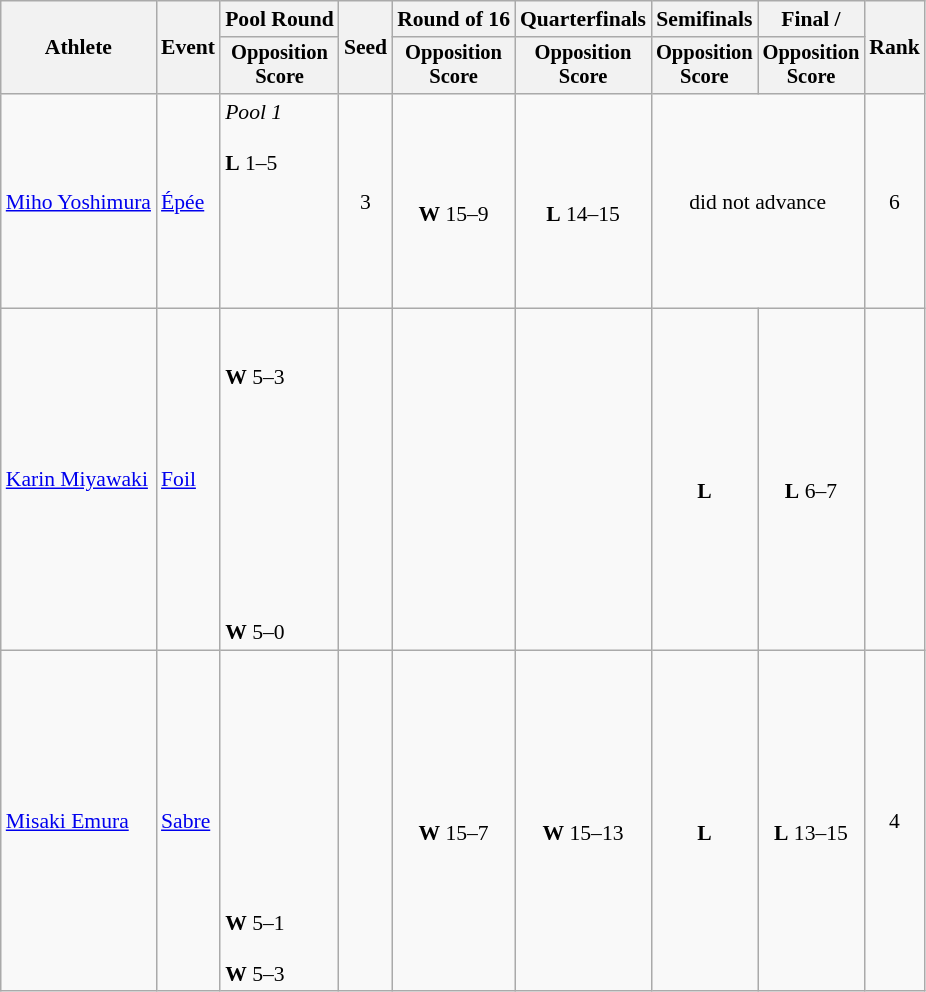<table class=wikitable style="font-size:90%">
<tr>
<th rowspan="2">Athlete</th>
<th rowspan="2">Event</th>
<th>Pool Round</th>
<th rowspan="2">Seed</th>
<th>Round of 16</th>
<th>Quarterfinals</th>
<th>Semifinals</th>
<th>Final / </th>
<th rowspan=2>Rank</th>
</tr>
<tr style="font-size:95%">
<th>Opposition<br>Score</th>
<th>Opposition<br>Score</th>
<th>Opposition<br>Score</th>
<th>Opposition<br>Score</th>
<th>Opposition<br>Score</th>
</tr>
<tr align=center>
<td align=left><a href='#'>Miho Yoshimura</a></td>
<td align=left><a href='#'>Épée</a></td>
<td align=left><em>Pool 1</em><br><br><strong>L</strong> 1–5<br><br> <br><br> <br><br></td>
<td>3</td>
<td><br><strong>W</strong> 15–9</td>
<td><br><strong>L</strong> 14–15</td>
<td colspan=2>did not advance</td>
<td>6</td>
</tr>
<tr align=center>
<td align=left><a href='#'>Karin Miyawaki</a></td>
<td align=left><a href='#'>Foil</a></td>
<td align=left><br><br><strong>W</strong> 5–3<br><br> <br><br> <br><br> <br><br> <br><br><strong>W</strong> 5–0</td>
<td></td>
<td></td>
<td></td>
<td><br><strong>L</strong></td>
<td><br><strong>L</strong> 6–7</td>
<td></td>
</tr>
<tr align=center>
<td align=left><a href='#'>Misaki Emura</a></td>
<td align=left><a href='#'>Sabre</a></td>
<td align=left><br><br> <br><br> <br><br> <br><br> <br><br><strong>W</strong> 5–1<br><br><strong>W</strong> 5–3</td>
<td></td>
<td><br><strong>W</strong> 15–7</td>
<td><br><strong>W</strong> 15–13</td>
<td><br><strong>L</strong></td>
<td><br><strong>L</strong> 13–15</td>
<td>4</td>
</tr>
</table>
